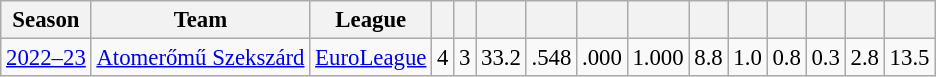<table class="wikitable sortable" style="font-size:95%; text-align:center;">
<tr>
<th>Season</th>
<th>Team</th>
<th>League</th>
<th></th>
<th></th>
<th></th>
<th></th>
<th></th>
<th></th>
<th></th>
<th></th>
<th></th>
<th></th>
<th></th>
<th></th>
</tr>
<tr>
<td><a href='#'>2022–23</a></td>
<td><a href='#'>Atomerőmű Szekszárd</a></td>
<td align=left><a href='#'>EuroLeague</a></td>
<td>4</td>
<td>3</td>
<td>33.2</td>
<td>.548</td>
<td>.000</td>
<td>1.000</td>
<td>8.8</td>
<td>1.0</td>
<td>0.8</td>
<td>0.3</td>
<td>2.8</td>
<td>13.5</td>
</tr>
</table>
